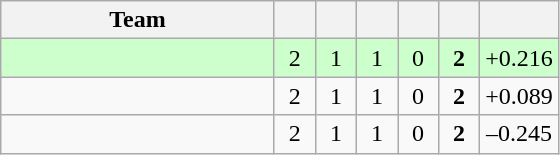<table class="wikitable" style="text-align:center;">
<tr>
<th width=175>Team</th>
<th style="width:20px;"></th>
<th style="width:20px;"></th>
<th style="width:20px;"></th>
<th style="width:20px;"></th>
<th style="width:20px;"></th>
<th style="width:20px;"></th>
</tr>
<tr style="background:#cfc">
<td align=left></td>
<td>2</td>
<td>1</td>
<td>1</td>
<td>0</td>
<td><strong>2</strong></td>
<td>+0.216</td>
</tr>
<tr>
<td align=left></td>
<td>2</td>
<td>1</td>
<td>1</td>
<td>0</td>
<td><strong>2</strong></td>
<td>+0.089</td>
</tr>
<tr>
<td align=left></td>
<td>2</td>
<td>1</td>
<td>1</td>
<td>0</td>
<td><strong>2</strong></td>
<td>–0.245</td>
</tr>
</table>
